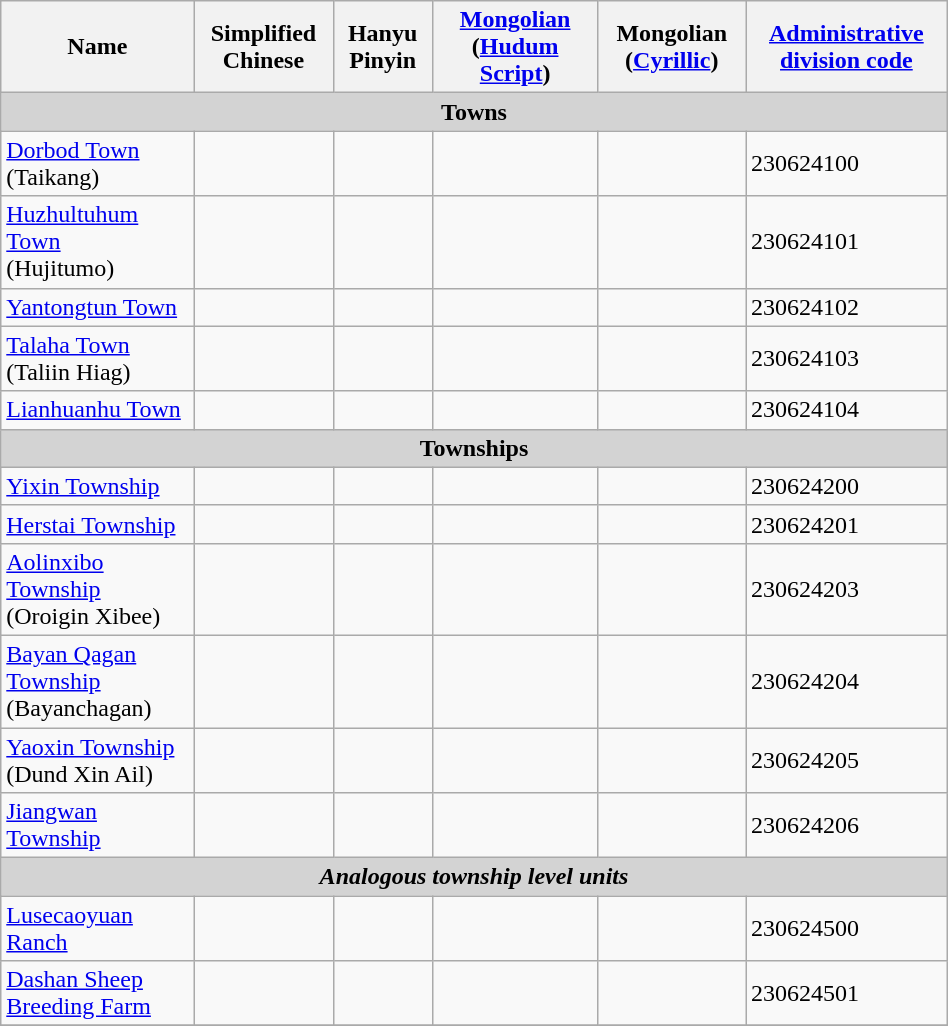<table class="wikitable" align="center" style="width:50%; border="1">
<tr>
<th>Name</th>
<th>Simplified Chinese</th>
<th>Hanyu Pinyin</th>
<th><a href='#'>Mongolian</a> (<a href='#'>Hudum Script</a>)</th>
<th>Mongolian (<a href='#'>Cyrillic</a>)</th>
<th><a href='#'>Administrative division code</a></th>
</tr>
<tr>
<td colspan="6"  style="text-align:center; background:#d3d3d3;"><strong>Towns</strong></td>
</tr>
<tr --------->
<td><a href='#'>Dorbod Town</a><br>(Taikang)</td>
<td></td>
<td></td>
<td></td>
<td></td>
<td>230624100</td>
</tr>
<tr>
<td><a href='#'>Huzhultuhum Town</a><br>(Hujitumo)</td>
<td></td>
<td></td>
<td></td>
<td></td>
<td>230624101</td>
</tr>
<tr>
<td><a href='#'>Yantongtun Town</a></td>
<td></td>
<td></td>
<td></td>
<td></td>
<td>230624102</td>
</tr>
<tr>
<td><a href='#'>Talaha Town</a><br>(Taliin Hiag)</td>
<td></td>
<td></td>
<td></td>
<td></td>
<td>230624103</td>
</tr>
<tr>
<td><a href='#'>Lianhuanhu Town</a></td>
<td></td>
<td></td>
<td></td>
<td></td>
<td>230624104</td>
</tr>
<tr>
<td colspan="6"  style="text-align:center; background:#d3d3d3;"><strong>Townships</strong></td>
</tr>
<tr --------->
<td><a href='#'>Yixin Township</a></td>
<td></td>
<td></td>
<td></td>
<td></td>
<td>230624200</td>
</tr>
<tr>
<td><a href='#'>Herstai Township</a></td>
<td></td>
<td></td>
<td></td>
<td></td>
<td>230624201</td>
</tr>
<tr>
<td><a href='#'>Aolinxibo Township</a><br>(Oroigin Xibee)</td>
<td></td>
<td></td>
<td></td>
<td></td>
<td>230624203</td>
</tr>
<tr>
<td><a href='#'>Bayan Qagan Township</a><br>(Bayanchagan)</td>
<td></td>
<td></td>
<td></td>
<td></td>
<td>230624204</td>
</tr>
<tr>
<td><a href='#'>Yaoxin Township</a><br>(Dund Xin Ail)</td>
<td></td>
<td></td>
<td></td>
<td></td>
<td>230624205</td>
</tr>
<tr>
<td><a href='#'>Jiangwan Township</a></td>
<td></td>
<td></td>
<td></td>
<td></td>
<td>230624206</td>
</tr>
<tr>
<td colspan="6"  style="text-align:center; background:#d3d3d3;"><strong><em>Analogous township level units</em></strong></td>
</tr>
<tr --------->
<td><a href='#'>Lusecaoyuan Ranch</a></td>
<td></td>
<td></td>
<td></td>
<td></td>
<td>230624500</td>
</tr>
<tr>
<td><a href='#'>Dashan Sheep Breeding Farm</a></td>
<td></td>
<td></td>
<td></td>
<td></td>
<td>230624501</td>
</tr>
<tr>
</tr>
</table>
